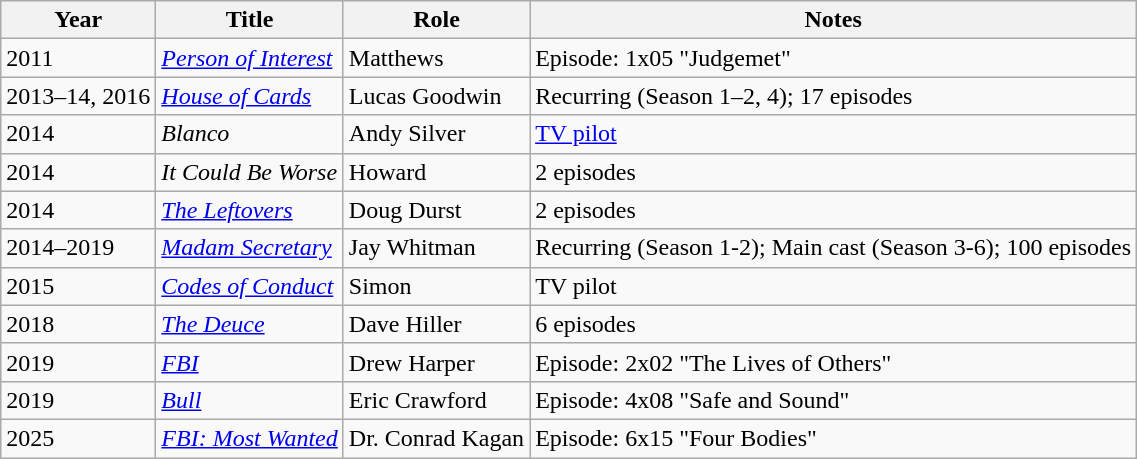<table class="wikitable sortable">
<tr>
<th>Year</th>
<th>Title</th>
<th>Role</th>
<th class="unsortable">Notes</th>
</tr>
<tr>
<td>2011</td>
<td><em><a href='#'>Person of Interest</a></em></td>
<td>Matthews</td>
<td>Episode: 1x05 "Judgemet"</td>
</tr>
<tr>
<td>2013–14, 2016</td>
<td><em><a href='#'>House of Cards</a></em></td>
<td>Lucas Goodwin</td>
<td>Recurring (Season 1–2, 4); 17 episodes</td>
</tr>
<tr>
<td>2014</td>
<td><em>Blanco</em></td>
<td>Andy Silver</td>
<td><a href='#'>TV pilot</a></td>
</tr>
<tr>
<td>2014</td>
<td><em>It Could Be Worse</em></td>
<td>Howard</td>
<td>2 episodes</td>
</tr>
<tr>
<td>2014</td>
<td><em><a href='#'>The Leftovers</a></em></td>
<td>Doug Durst</td>
<td>2 episodes</td>
</tr>
<tr>
<td>2014–2019</td>
<td><em><a href='#'>Madam Secretary</a></em></td>
<td>Jay Whitman</td>
<td>Recurring (Season 1-2); Main cast (Season 3-6); 100 episodes</td>
</tr>
<tr>
<td>2015</td>
<td><em><a href='#'>Codes of Conduct</a></em></td>
<td>Simon</td>
<td>TV pilot</td>
</tr>
<tr>
<td>2018</td>
<td><em><a href='#'>The Deuce</a></em></td>
<td>Dave Hiller</td>
<td>6 episodes</td>
</tr>
<tr>
<td>2019</td>
<td><em><a href='#'>FBI</a></em></td>
<td>Drew Harper</td>
<td>Episode: 2x02 "The Lives of Others"</td>
</tr>
<tr>
<td>2019</td>
<td><em><a href='#'>Bull</a></em></td>
<td>Eric Crawford</td>
<td>Episode: 4x08 "Safe and Sound"</td>
</tr>
<tr>
<td>2025</td>
<td><em><a href='#'>FBI: Most Wanted</a></em></td>
<td>Dr. Conrad Kagan</td>
<td>Episode: 6x15 "Four Bodies"</td>
</tr>
</table>
